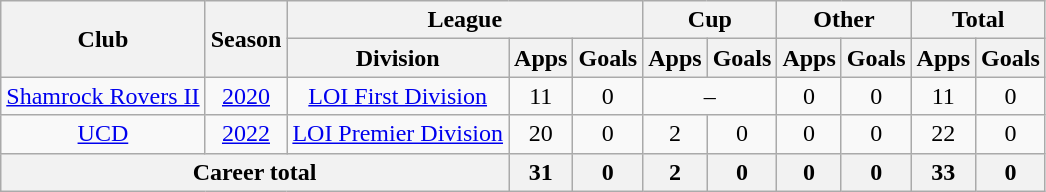<table class="wikitable" style="text-align:center">
<tr>
<th rowspan=2>Club</th>
<th rowspan=2>Season</th>
<th colspan=3>League</th>
<th colspan=2>Cup</th>
<th colspan=2>Other</th>
<th colspan=2>Total</th>
</tr>
<tr>
<th>Division</th>
<th>Apps</th>
<th>Goals</th>
<th>Apps</th>
<th>Goals</th>
<th>Apps</th>
<th>Goals</th>
<th>Apps</th>
<th>Goals</th>
</tr>
<tr>
<td><a href='#'>Shamrock Rovers II</a></td>
<td><a href='#'>2020</a></td>
<td><a href='#'>LOI First Division</a></td>
<td>11</td>
<td>0</td>
<td colspan="2">–</td>
<td>0</td>
<td>0</td>
<td>11</td>
<td>0</td>
</tr>
<tr>
<td><a href='#'>UCD</a></td>
<td><a href='#'>2022</a></td>
<td><a href='#'>LOI Premier Division</a></td>
<td>20</td>
<td>0</td>
<td>2</td>
<td>0</td>
<td>0</td>
<td>0</td>
<td>22</td>
<td>0</td>
</tr>
<tr>
<th colspan=3>Career total</th>
<th>31</th>
<th>0</th>
<th>2</th>
<th>0</th>
<th>0</th>
<th>0</th>
<th>33</th>
<th>0</th>
</tr>
</table>
